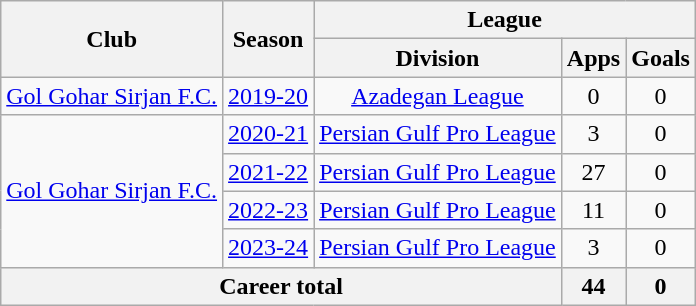<table class="wikitable" style="text-align: center">
<tr>
<th rowspan="2">Club</th>
<th rowspan="2">Season</th>
<th colspan="3">League</th>
</tr>
<tr>
<th>Division</th>
<th>Apps</th>
<th>Goals</th>
</tr>
<tr>
<td><a href='#'>Gol Gohar Sirjan F.C.</a></td>
<td><a href='#'>2019-20</a></td>
<td><a href='#'>Azadegan League</a></td>
<td>0</td>
<td>0</td>
</tr>
<tr>
<td rowspan="4"><a href='#'>Gol Gohar Sirjan F.C.</a></td>
<td><a href='#'>2020-21</a></td>
<td><a href='#'>Persian Gulf Pro League</a></td>
<td>3</td>
<td>0</td>
</tr>
<tr>
<td><a href='#'>2021-22</a></td>
<td><a href='#'>Persian Gulf Pro League</a></td>
<td>27</td>
<td>0</td>
</tr>
<tr>
<td><a href='#'>2022-23</a></td>
<td><a href='#'>Persian Gulf Pro League</a></td>
<td>11</td>
<td>0</td>
</tr>
<tr>
<td><a href='#'>2023-24</a></td>
<td><a href='#'>Persian Gulf Pro League</a></td>
<td>3</td>
<td>0</td>
</tr>
<tr>
<th colspan="3">Career total</th>
<th>44</th>
<th>0</th>
</tr>
</table>
